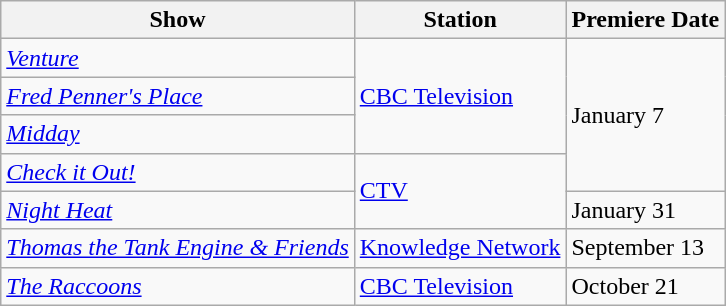<table class="wikitable">
<tr>
<th>Show</th>
<th>Station</th>
<th>Premiere Date</th>
</tr>
<tr>
<td><em><a href='#'>Venture</a></em></td>
<td rowspan="3"><a href='#'>CBC Television</a></td>
<td rowspan="4">January 7</td>
</tr>
<tr>
<td><em><a href='#'>Fred Penner's Place</a></em></td>
</tr>
<tr>
<td><em><a href='#'>Midday</a></em></td>
</tr>
<tr>
<td><em><a href='#'>Check it Out!</a></em></td>
<td rowspan="2"><a href='#'>CTV</a></td>
</tr>
<tr>
<td><em><a href='#'>Night Heat</a></em></td>
<td>January 31</td>
</tr>
<tr>
<td><em><a href='#'>Thomas the Tank Engine & Friends</a></em></td>
<td><a href='#'>Knowledge Network</a></td>
<td>September 13</td>
</tr>
<tr>
<td><em><a href='#'>The Raccoons</a></em></td>
<td><a href='#'>CBC Television</a></td>
<td>October 21</td>
</tr>
</table>
